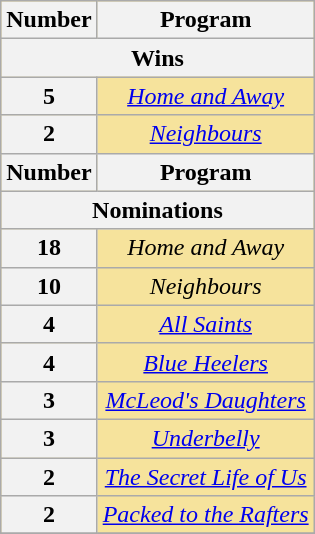<table class="wikitable" rowspan="2" style="text-align: center; background: #f6e39c">
<tr>
<th scope="col" style="width:55px;">Number</th>
<th scope="col" style="text-align:center;">Program</th>
</tr>
<tr>
<th colspan="2">Wins</th>
</tr>
<tr>
<th scope="row">5</th>
<td><em><a href='#'>Home and Away</a></em></td>
</tr>
<tr>
<th scope="row">2</th>
<td><em><a href='#'>Neighbours</a></em></td>
</tr>
<tr>
<th scope="col" style="width:55px;">Number</th>
<th scope="col" style="text-align:center;">Program</th>
</tr>
<tr>
<th colspan="2">Nominations</th>
</tr>
<tr>
<th scope="row">18</th>
<td><em>Home and Away</em></td>
</tr>
<tr>
<th scope="row">10</th>
<td><em>Neighbours</em></td>
</tr>
<tr>
<th scope="row">4</th>
<td><em><a href='#'>All Saints</a></em></td>
</tr>
<tr>
<th scope="row">4</th>
<td><em><a href='#'>Blue Heelers</a></em></td>
</tr>
<tr>
<th scope="row">3</th>
<td><em><a href='#'>McLeod's Daughters</a></em></td>
</tr>
<tr>
<th scope="row">3</th>
<td><em><a href='#'>Underbelly</a></em></td>
</tr>
<tr>
<th scope="row">2</th>
<td><em><a href='#'>The Secret Life of Us</a></em></td>
</tr>
<tr>
<th scope="row">2</th>
<td><em><a href='#'>Packed to the Rafters</a></em></td>
</tr>
<tr>
</tr>
</table>
